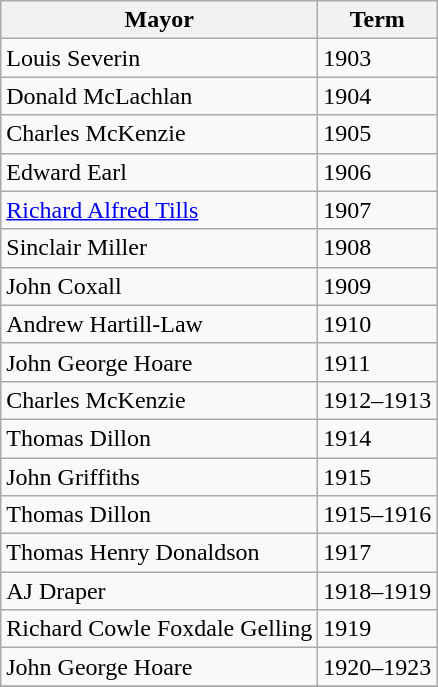<table class="wikitable">
<tr>
<th>Mayor</th>
<th>Term</th>
</tr>
<tr>
<td>Louis Severin</td>
<td>1903</td>
</tr>
<tr>
<td>Donald McLachlan</td>
<td>1904</td>
</tr>
<tr>
<td>Charles McKenzie</td>
<td>1905</td>
</tr>
<tr>
<td>Edward Earl</td>
<td>1906</td>
</tr>
<tr>
<td><a href='#'>Richard Alfred Tills</a></td>
<td>1907</td>
</tr>
<tr>
<td>Sinclair Miller</td>
<td>1908</td>
</tr>
<tr>
<td>John Coxall</td>
<td>1909</td>
</tr>
<tr>
<td>Andrew Hartill-Law</td>
<td>1910</td>
</tr>
<tr>
<td>John George Hoare</td>
<td>1911</td>
</tr>
<tr>
<td>Charles McKenzie</td>
<td>1912–1913</td>
</tr>
<tr>
<td>Thomas Dillon</td>
<td>1914</td>
</tr>
<tr>
<td>John Griffiths</td>
<td>1915</td>
</tr>
<tr>
<td>Thomas Dillon</td>
<td>1915–1916</td>
</tr>
<tr>
<td>Thomas Henry Donaldson</td>
<td>1917</td>
</tr>
<tr>
<td>AJ Draper</td>
<td>1918–1919</td>
</tr>
<tr>
<td>Richard Cowle Foxdale Gelling</td>
<td>1919</td>
</tr>
<tr>
<td>John George Hoare</td>
<td>1920–1923</td>
</tr>
<tr>
</tr>
</table>
